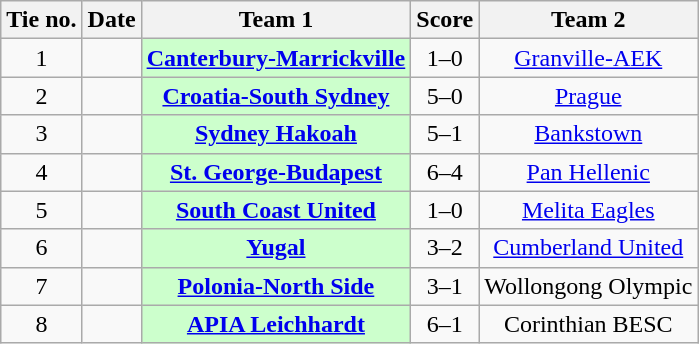<table class="wikitable" style="text-align:center">
<tr>
<th>Tie no.</th>
<th>Date</th>
<th>Team 1</th>
<th>Score</th>
<th>Team 2</th>
</tr>
<tr>
<td>1</td>
<td></td>
<td bgcolor=#cfc><strong><a href='#'>Canterbury-Marrickville</a></strong></td>
<td>1–0</td>
<td><a href='#'>Granville-AEK</a></td>
</tr>
<tr>
<td>2</td>
<td></td>
<td bgcolor=#cfc><strong><a href='#'>Croatia-South Sydney</a></strong></td>
<td>5–0</td>
<td><a href='#'>Prague</a></td>
</tr>
<tr>
<td>3</td>
<td></td>
<td bgcolor=#cfc><strong><a href='#'>Sydney Hakoah</a></strong></td>
<td>5–1</td>
<td><a href='#'>Bankstown</a></td>
</tr>
<tr>
<td>4</td>
<td></td>
<td bgcolor=#CFC><strong><a href='#'>St. George-Budapest</a></strong></td>
<td>6–4</td>
<td><a href='#'>Pan Hellenic</a></td>
</tr>
<tr>
<td>5</td>
<td></td>
<td bgcolor=#CFC><strong><a href='#'>South Coast United</a></strong></td>
<td>1–0</td>
<td><a href='#'>Melita Eagles</a></td>
</tr>
<tr>
<td>6</td>
<td></td>
<td bgcolor=#CFC><strong><a href='#'>Yugal</a></strong></td>
<td>3–2 </td>
<td><a href='#'>Cumberland United</a></td>
</tr>
<tr>
<td>7</td>
<td></td>
<td bgcolor=#CFC><strong><a href='#'>Polonia-North Side</a></strong></td>
<td>3–1</td>
<td>Wollongong Olympic</td>
</tr>
<tr>
<td>8</td>
<td></td>
<td bgcolor=#CFC><strong><a href='#'>APIA Leichhardt</a></strong></td>
<td>6–1</td>
<td>Corinthian BESC</td>
</tr>
</table>
